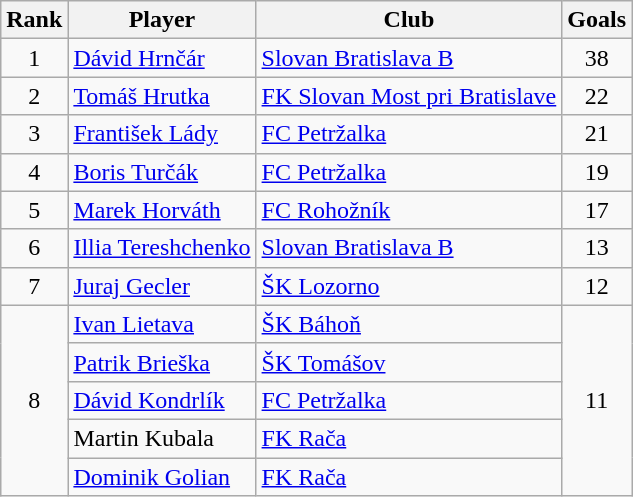<table class="wikitable" style="text-align:center">
<tr>
<th>Rank</th>
<th>Player</th>
<th>Club</th>
<th>Goals</th>
</tr>
<tr>
<td rowspan=1>1</td>
<td align="left"> <a href='#'>Dávid Hrnčár</a></td>
<td align="left"><a href='#'>Slovan Bratislava B</a></td>
<td rowspan=1>38</td>
</tr>
<tr>
<td rowspan=1>2</td>
<td align="left"> <a href='#'>Tomáš Hrutka</a></td>
<td align="left"><a href='#'>FK Slovan Most pri Bratislave</a></td>
<td rowspan=1>22</td>
</tr>
<tr>
<td rowspan=1>3</td>
<td align="left"> <a href='#'>František Lády</a></td>
<td align="left"><a href='#'>FC Petržalka</a></td>
<td rowspan=1>21</td>
</tr>
<tr>
<td rowspan=1>4</td>
<td align="left"> <a href='#'>Boris Turčák</a></td>
<td align="left"><a href='#'>FC Petržalka</a></td>
<td rowspan=1>19</td>
</tr>
<tr>
<td rowspan=1>5</td>
<td align="left"> <a href='#'>Marek Horváth</a></td>
<td align="left"><a href='#'>FC Rohožník</a></td>
<td rowspan=1>17</td>
</tr>
<tr>
<td rowspan=1>6</td>
<td align="left"> <a href='#'>Illia Tereshchenko</a></td>
<td align="left"><a href='#'>Slovan Bratislava B</a></td>
<td rowspan=1>13</td>
</tr>
<tr>
<td rowspan=1>7</td>
<td align="left"> <a href='#'>Juraj Gecler</a></td>
<td align="left"><a href='#'>ŠK Lozorno</a></td>
<td rowspan=1>12</td>
</tr>
<tr>
<td rowspan=5>8</td>
<td align="left"> <a href='#'>Ivan Lietava</a></td>
<td align="left"><a href='#'>ŠK Báhoň</a></td>
<td rowspan=5>11</td>
</tr>
<tr>
<td align="left"> <a href='#'>Patrik Brieška</a></td>
<td align="left"><a href='#'>ŠK Tomášov</a></td>
</tr>
<tr>
<td align="left"> <a href='#'>Dávid Kondrlík</a></td>
<td align="left"><a href='#'>FC Petržalka</a></td>
</tr>
<tr>
<td align="left"> Martin Kubala</td>
<td align="left"><a href='#'>FK Rača</a></td>
</tr>
<tr>
<td align="left"> <a href='#'>Dominik Golian</a></td>
<td align="left"><a href='#'>FK Rača</a></td>
</tr>
</table>
